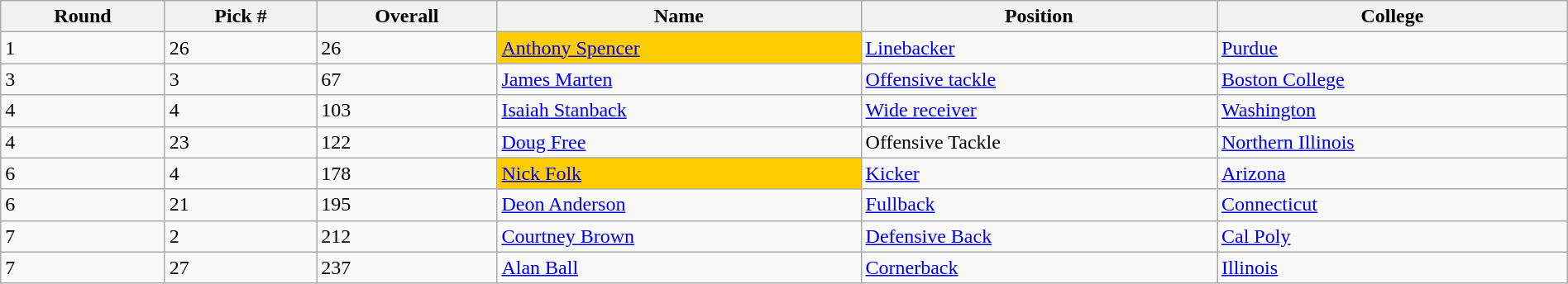<table class="wikitable sortable sortable" style="width: 100%">
<tr>
<th>Round</th>
<th>Pick #</th>
<th>Overall</th>
<th>Name</th>
<th>Position</th>
<th>College</th>
</tr>
<tr>
<td>1</td>
<td>26</td>
<td>26</td>
<td bgcolor=#FFCC00><a href='#'>Anthony Spencer</a></td>
<td><a href='#'>Linebacker</a></td>
<td><a href='#'>Purdue</a></td>
</tr>
<tr>
<td>3</td>
<td>3</td>
<td>67</td>
<td><a href='#'>James Marten</a></td>
<td><a href='#'>Offensive tackle</a></td>
<td><a href='#'>Boston College</a></td>
</tr>
<tr>
<td>4</td>
<td>4</td>
<td>103</td>
<td><a href='#'>Isaiah Stanback</a></td>
<td><a href='#'>Wide receiver</a></td>
<td><a href='#'>Washington</a></td>
</tr>
<tr>
<td>4</td>
<td>23</td>
<td>122</td>
<td><a href='#'>Doug Free</a></td>
<td>Offensive Tackle</td>
<td><a href='#'>Northern Illinois</a></td>
</tr>
<tr>
<td>6</td>
<td>4</td>
<td>178</td>
<td bgcolor=#FFCC00><a href='#'>Nick Folk</a></td>
<td><a href='#'>Kicker</a></td>
<td><a href='#'>Arizona</a></td>
</tr>
<tr>
<td>6</td>
<td>21</td>
<td>195</td>
<td><a href='#'>Deon Anderson</a></td>
<td><a href='#'>Fullback</a></td>
<td><a href='#'>Connecticut</a></td>
</tr>
<tr>
<td>7</td>
<td>2</td>
<td>212</td>
<td><a href='#'>Courtney Brown</a></td>
<td><a href='#'>Defensive Back</a></td>
<td><a href='#'>Cal Poly</a></td>
</tr>
<tr>
<td>7</td>
<td>27</td>
<td>237</td>
<td><a href='#'>Alan Ball</a></td>
<td><a href='#'>Cornerback</a></td>
<td><a href='#'>Illinois</a></td>
</tr>
</table>
